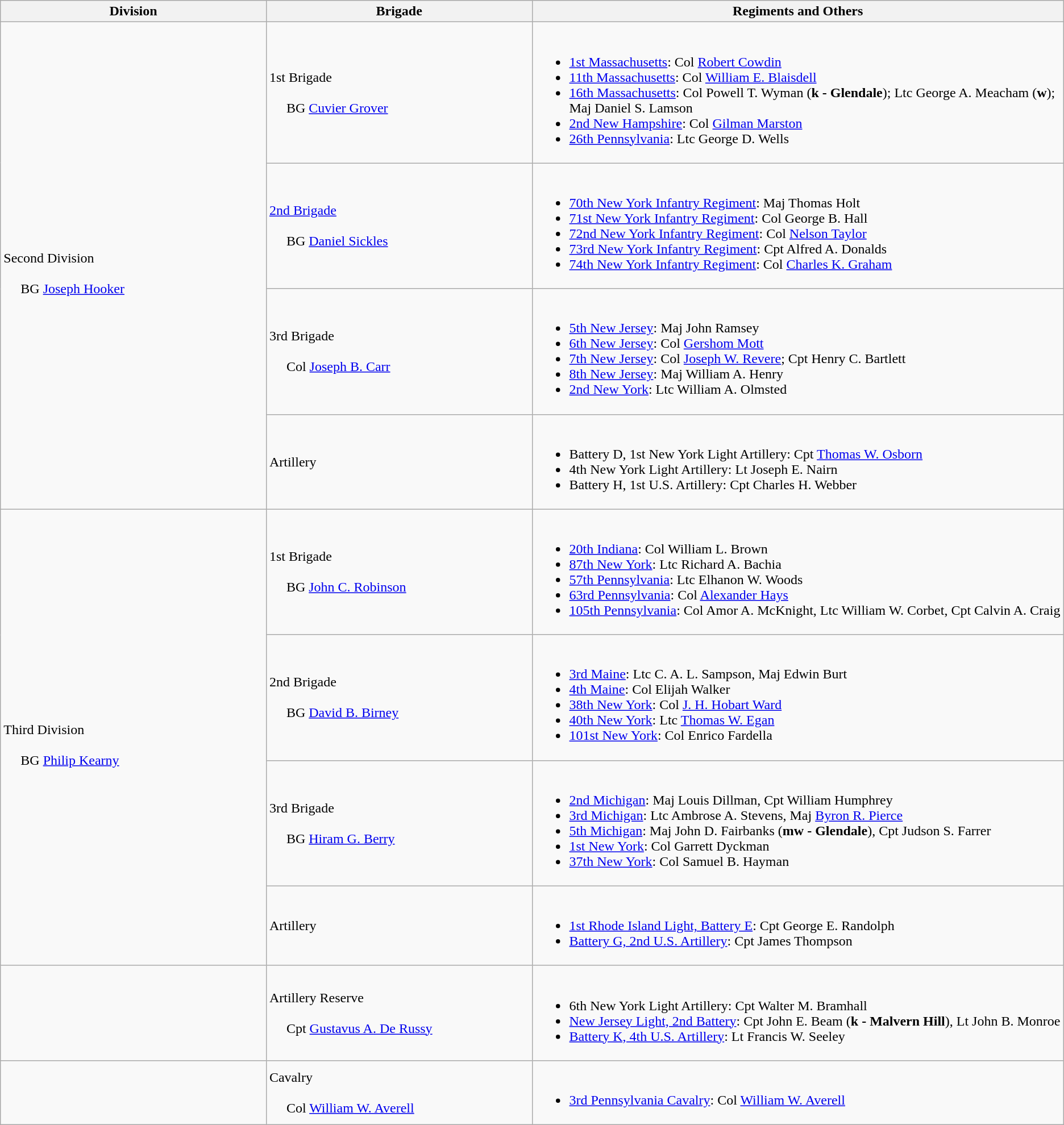<table class="wikitable">
<tr>
<th width=25%>Division</th>
<th width=25%>Brigade</th>
<th>Regiments and Others</th>
</tr>
<tr>
<td rowspan=4><br>Second Division<br><br>    
BG <a href='#'>Joseph Hooker</a></td>
<td>1st Brigade<br><br>    
BG <a href='#'>Cuvier Grover</a></td>
<td><br><ul><li><a href='#'>1st Massachusetts</a>: Col <a href='#'>Robert Cowdin</a></li><li><a href='#'>11th Massachusetts</a>: Col <a href='#'>William E. Blaisdell</a></li><li><a href='#'>16th Massachusetts</a>: Col Powell T. Wyman (<strong>k - Glendale</strong>); Ltc George A. Meacham (<strong>w</strong>); Maj Daniel S. Lamson</li><li><a href='#'>2nd New Hampshire</a>: Col <a href='#'>Gilman Marston</a></li><li><a href='#'>26th Pennsylvania</a>: Ltc George D. Wells</li></ul></td>
</tr>
<tr>
<td><a href='#'>2nd Brigade</a><br><br>    
BG <a href='#'>Daniel Sickles</a></td>
<td><br><ul><li><a href='#'>70th New York Infantry Regiment</a>: Maj Thomas Holt</li><li><a href='#'>71st New York Infantry Regiment</a>: Col George B. Hall</li><li><a href='#'>72nd New York Infantry Regiment</a>: Col <a href='#'>Nelson Taylor</a></li><li><a href='#'>73rd New York Infantry Regiment</a>: Cpt Alfred A. Donalds</li><li><a href='#'>74th New York Infantry Regiment</a>: Col <a href='#'>Charles K. Graham</a></li></ul></td>
</tr>
<tr>
<td>3rd Brigade<br><br>    
Col <a href='#'>Joseph B. Carr</a></td>
<td><br><ul><li><a href='#'>5th New Jersey</a>: Maj John Ramsey</li><li><a href='#'>6th New Jersey</a>: Col <a href='#'>Gershom Mott</a></li><li><a href='#'>7th New Jersey</a>: Col <a href='#'>Joseph W. Revere</a>; Cpt Henry C. Bartlett</li><li><a href='#'>8th New Jersey</a>: Maj William A. Henry</li><li><a href='#'>2nd New York</a>: Ltc William A. Olmsted</li></ul></td>
</tr>
<tr>
<td>Artillery</td>
<td><br><ul><li>Battery D, 1st New York Light Artillery: Cpt <a href='#'>Thomas W. Osborn</a></li><li>4th New York Light Artillery: Lt Joseph E. Nairn</li><li>Battery H, 1st U.S. Artillery:  Cpt Charles H. Webber</li></ul></td>
</tr>
<tr>
<td rowspan=4><br>Third Division<br><br>    
BG <a href='#'>Philip Kearny</a></td>
<td>1st Brigade<br><br>    
BG <a href='#'>John C. Robinson</a></td>
<td><br><ul><li><a href='#'>20th Indiana</a>: Col William L. Brown</li><li><a href='#'>87th New York</a>: Ltc Richard A. Bachia</li><li><a href='#'>57th Pennsylvania</a>: Ltc Elhanon W. Woods</li><li><a href='#'>63rd Pennsylvania</a>: Col <a href='#'>Alexander Hays</a></li><li><a href='#'>105th Pennsylvania</a>: Col Amor A. McKnight, Ltc William W. Corbet, Cpt Calvin A. Craig</li></ul></td>
</tr>
<tr>
<td>2nd Brigade<br><br>    
BG <a href='#'>David B. Birney</a></td>
<td><br><ul><li><a href='#'>3rd Maine</a>: Ltc C. A. L. Sampson, Maj Edwin Burt</li><li><a href='#'>4th Maine</a>: Col Elijah Walker</li><li><a href='#'>38th New York</a>: Col <a href='#'>J. H. Hobart Ward</a></li><li><a href='#'>40th New York</a>: Ltc <a href='#'>Thomas W. Egan</a></li><li><a href='#'>101st New York</a>: Col Enrico Fardella</li></ul></td>
</tr>
<tr>
<td>3rd Brigade<br><br>    
BG <a href='#'>Hiram G. Berry</a></td>
<td><br><ul><li><a href='#'>2nd Michigan</a>: Maj Louis Dillman, Cpt William Humphrey</li><li><a href='#'>3rd Michigan</a>: Ltc Ambrose A. Stevens, Maj <a href='#'>Byron R. Pierce</a></li><li><a href='#'>5th Michigan</a>: Maj John D. Fairbanks (<strong>mw - Glendale</strong>), Cpt Judson S. Farrer</li><li><a href='#'>1st New York</a>: Col Garrett Dyckman</li><li><a href='#'>37th New York</a>: Col Samuel B. Hayman</li></ul></td>
</tr>
<tr>
<td>Artillery</td>
<td><br><ul><li><a href='#'>1st Rhode Island Light, Battery E</a>: Cpt George E. Randolph</li><li><a href='#'>Battery G, 2nd U.S. Artillery</a>: Cpt James Thompson</li></ul></td>
</tr>
<tr>
<td></td>
<td>Artillery Reserve<br><br>    
Cpt <a href='#'>Gustavus A. De Russy</a></td>
<td><br><ul><li>6th New York Light Artillery: Cpt Walter M. Bramhall</li><li><a href='#'>New Jersey Light, 2nd Battery</a>: Cpt John E. Beam (<strong>k - Malvern Hill</strong>), Lt John B. Monroe</li><li><a href='#'>Battery K, 4th U.S. Artillery</a>: Lt Francis W. Seeley</li></ul></td>
</tr>
<tr>
<td></td>
<td>Cavalry<br><br>    
Col <a href='#'>William W. Averell</a></td>
<td><br><ul><li><a href='#'>3rd Pennsylvania Cavalry</a>: Col <a href='#'>William W. Averell</a></li></ul></td>
</tr>
</table>
